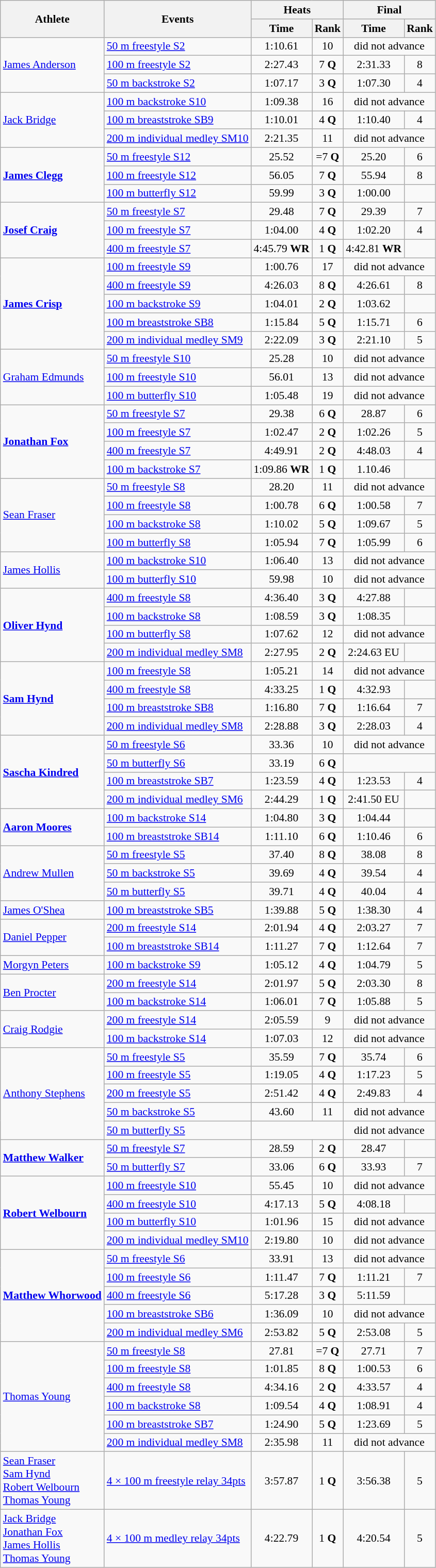<table class=wikitable style="font-size:90%">
<tr>
<th rowspan="2">Athlete</th>
<th rowspan="2">Events</th>
<th colspan="2">Heats</th>
<th colspan="2">Final</th>
</tr>
<tr>
<th>Time</th>
<th>Rank</th>
<th>Time</th>
<th>Rank</th>
</tr>
<tr>
<td rowspan="3"><a href='#'>James Anderson</a></td>
<td><a href='#'>50 m freestyle S2</a></td>
<td align="center">1:10.61</td>
<td align="center">10</td>
<td align="center" colspan=2>did not advance</td>
</tr>
<tr>
<td><a href='#'>100 m freestyle S2</a></td>
<td align="center">2:27.43</td>
<td align="center">7 <strong>Q</strong></td>
<td align="center">2:31.33</td>
<td align="center">8</td>
</tr>
<tr>
<td><a href='#'>50 m backstroke S2</a></td>
<td align="center">1:07.17</td>
<td align="center">3 <strong>Q</strong></td>
<td align="center">1:07.30</td>
<td align="center">4</td>
</tr>
<tr>
<td rowspan="3"><a href='#'>Jack Bridge</a></td>
<td><a href='#'>100 m backstroke S10</a></td>
<td align="center">1:09.38</td>
<td align="center">16</td>
<td align="center" colspan=2>did not advance</td>
</tr>
<tr>
<td><a href='#'>100 m breaststroke SB9</a></td>
<td align="center">1:10.01</td>
<td align="center">4 <strong>Q</strong></td>
<td align="center">1:10.40</td>
<td align="center">4</td>
</tr>
<tr>
<td><a href='#'>200 m individual medley SM10</a></td>
<td align="center">2:21.35</td>
<td align="center">11</td>
<td align="center" colspan=2>did not advance</td>
</tr>
<tr>
<td rowspan="3"><strong><a href='#'>James Clegg</a></strong></td>
<td><a href='#'>50 m freestyle S12</a></td>
<td align="center">25.52</td>
<td align="center">=7 <strong>Q</strong></td>
<td align="center">25.20</td>
<td align="center">6</td>
</tr>
<tr>
<td><a href='#'>100 m freestyle S12</a></td>
<td align="center">56.05</td>
<td align="center">7 <strong>Q</strong></td>
<td align="center">55.94</td>
<td align="center">8</td>
</tr>
<tr>
<td><a href='#'>100 m butterfly S12</a></td>
<td align="center">59.99</td>
<td align="center">3 <strong>Q</strong></td>
<td align="center">1:00.00</td>
<td align="center"></td>
</tr>
<tr>
<td rowspan="3"><strong><a href='#'>Josef Craig</a></strong></td>
<td><a href='#'>50 m freestyle S7</a></td>
<td align="center">29.48</td>
<td align="center">7 <strong>Q</strong></td>
<td align="center">29.39</td>
<td align="center">7</td>
</tr>
<tr>
<td><a href='#'>100 m freestyle S7</a></td>
<td align="center">1:04.00</td>
<td align="center">4 <strong>Q</strong></td>
<td align="center">1:02.20</td>
<td align="center">4</td>
</tr>
<tr>
<td><a href='#'>400 m freestyle S7</a></td>
<td align="center">4:45.79 <strong>WR</strong></td>
<td align="center">1 <strong>Q</strong></td>
<td align="center">4:42.81 <strong>WR</strong></td>
<td align="center"></td>
</tr>
<tr>
<td rowspan="5"><strong><a href='#'>James Crisp</a></strong></td>
<td><a href='#'>100 m freestyle S9</a></td>
<td align="center">1:00.76</td>
<td align="center">17</td>
<td align="center" colspan=2>did not advance</td>
</tr>
<tr>
<td><a href='#'>400 m freestyle S9</a></td>
<td align="center">4:26.03</td>
<td align="center">8 <strong>Q</strong></td>
<td align="center">4:26.61</td>
<td align="center">8</td>
</tr>
<tr>
<td><a href='#'>100 m backstroke S9</a></td>
<td align="center">1:04.01</td>
<td align="center">2 <strong>Q</strong></td>
<td align="center">1:03.62</td>
<td align="center"></td>
</tr>
<tr>
<td><a href='#'>100 m breaststroke SB8</a></td>
<td align="center">1:15.84</td>
<td align="center">5 <strong>Q</strong></td>
<td align="center">1:15.71</td>
<td align="center">6</td>
</tr>
<tr>
<td><a href='#'>200 m individual medley SM9</a></td>
<td align="center">2:22.09</td>
<td align="center">3 <strong>Q</strong></td>
<td align="center">2:21.10</td>
<td align="center">5</td>
</tr>
<tr>
<td rowspan="3"><a href='#'>Graham Edmunds</a></td>
<td><a href='#'>50 m freestyle S10</a></td>
<td align="center">25.28</td>
<td align="center">10</td>
<td align="center" colspan=2>did not advance</td>
</tr>
<tr>
<td><a href='#'>100 m freestyle S10</a></td>
<td align="center">56.01</td>
<td align="center">13</td>
<td align="center" colspan=2>did not advance</td>
</tr>
<tr>
<td><a href='#'>100 m butterfly S10</a></td>
<td align="center">1:05.48</td>
<td align="center">19</td>
<td align="center" colspan=2>did not advance</td>
</tr>
<tr>
<td rowspan="4"><strong><a href='#'>Jonathan Fox</a></strong></td>
<td><a href='#'>50 m freestyle S7</a></td>
<td align="center">29.38</td>
<td align="center">6 <strong>Q</strong></td>
<td align="center">28.87</td>
<td align="center">6</td>
</tr>
<tr>
<td><a href='#'>100 m freestyle S7</a></td>
<td align="center">1:02.47</td>
<td align="center">2 <strong>Q</strong></td>
<td align="center">1:02.26</td>
<td align="center">5</td>
</tr>
<tr>
<td><a href='#'>400 m freestyle S7</a></td>
<td align="center">4:49.91</td>
<td align="center">2 <strong>Q</strong></td>
<td align="center">4:48.03</td>
<td align="center">4</td>
</tr>
<tr>
<td><a href='#'>100 m backstroke S7</a></td>
<td align="center">1:09.86 <strong>WR</strong></td>
<td align="center">1 <strong>Q</strong></td>
<td align="center">1.10.46</td>
<td align="center"></td>
</tr>
<tr>
<td rowspan="4"><a href='#'>Sean Fraser</a></td>
<td><a href='#'>50 m freestyle S8</a></td>
<td align="center">28.20</td>
<td align="center">11</td>
<td align="center" colspan=2>did not advance</td>
</tr>
<tr>
<td><a href='#'>100 m freestyle S8</a></td>
<td align="center">1:00.78</td>
<td align="center">6 <strong>Q</strong></td>
<td align="center">1:00.58</td>
<td align="center">7</td>
</tr>
<tr>
<td><a href='#'>100 m backstroke S8</a></td>
<td align="center">1:10.02</td>
<td align="center">5 <strong>Q</strong></td>
<td align="center">1:09.67</td>
<td align="center">5</td>
</tr>
<tr>
<td><a href='#'>100 m butterfly S8</a></td>
<td align="center">1:05.94</td>
<td align="center">7 <strong>Q</strong></td>
<td align="center">1:05.99</td>
<td align="center">6</td>
</tr>
<tr>
<td rowspan="2"><a href='#'>James Hollis</a></td>
<td><a href='#'>100 m backstroke S10</a></td>
<td align="center">1:06.40</td>
<td align="center">13</td>
<td align="center" colspan=2>did not advance</td>
</tr>
<tr>
<td><a href='#'>100 m butterfly S10</a></td>
<td align="center">59.98</td>
<td align="center">10</td>
<td align="center" colspan=2>did not advance</td>
</tr>
<tr>
<td rowspan="4"><strong><a href='#'>Oliver Hynd</a></strong></td>
<td><a href='#'>400 m freestyle S8</a></td>
<td align="center">4:36.40</td>
<td align="center">3 <strong>Q</strong></td>
<td align="center">4:27.88</td>
<td align="center"></td>
</tr>
<tr>
<td><a href='#'>100 m backstroke S8</a></td>
<td align="center">1:08.59</td>
<td align="center">3 <strong>Q</strong></td>
<td align="center">1:08.35</td>
<td align="center"></td>
</tr>
<tr>
<td><a href='#'>100 m butterfly S8</a></td>
<td align="center">1:07.62</td>
<td align="center">12</td>
<td align="center" colspan=2>did not advance</td>
</tr>
<tr>
<td><a href='#'>200 m individual medley SM8</a></td>
<td align="center">2:27.95</td>
<td align="center">2 <strong>Q</strong></td>
<td align="center">2:24.63 EU</td>
<td align="center"></td>
</tr>
<tr>
<td rowspan="4"><strong><a href='#'>Sam Hynd</a></strong></td>
<td><a href='#'>100 m freestyle S8</a></td>
<td align="center">1:05.21</td>
<td align="center">14</td>
<td align="center" colspan=2>did not advance</td>
</tr>
<tr>
<td><a href='#'>400 m freestyle S8</a></td>
<td align="center">4:33.25</td>
<td align="center">1 <strong>Q</strong></td>
<td align="center">4:32.93</td>
<td align="center"></td>
</tr>
<tr>
<td><a href='#'>100 m breaststroke SB8</a></td>
<td align="center">1:16.80</td>
<td align="center">7 <strong>Q</strong></td>
<td align="center">1:16.64</td>
<td align="center">7</td>
</tr>
<tr>
<td><a href='#'>200 m individual medley SM8</a></td>
<td align="center">2:28.88</td>
<td align="center">3 <strong>Q</strong></td>
<td align="center">2:28.03</td>
<td align="center">4</td>
</tr>
<tr>
<td rowspan="4"><strong><a href='#'>Sascha Kindred</a></strong></td>
<td><a href='#'>50 m freestyle S6</a></td>
<td align="center">33.36</td>
<td align="center">10</td>
<td align="center" colspan=2>did not advance</td>
</tr>
<tr>
<td><a href='#'>50 m butterfly S6</a></td>
<td align="center">33.19</td>
<td align="center">6 <strong>Q</strong></td>
<td align="center" colspan=2></td>
</tr>
<tr>
<td><a href='#'>100 m breaststroke SB7</a></td>
<td align="center">1:23.59</td>
<td align="center">4 <strong>Q</strong></td>
<td align="center">1:23.53</td>
<td align="center">4</td>
</tr>
<tr>
<td><a href='#'>200 m individual medley SM6</a></td>
<td align="center">2:44.29</td>
<td align="center">1 <strong>Q</strong></td>
<td align="center">2:41.50 EU</td>
<td align="center"></td>
</tr>
<tr>
<td rowspan="2"><strong><a href='#'>Aaron Moores</a></strong></td>
<td><a href='#'>100 m backstroke S14</a></td>
<td align="center">1:04.80</td>
<td align="center">3 <strong>Q</strong></td>
<td align="center">1:04.44</td>
<td align="center"></td>
</tr>
<tr>
<td><a href='#'>100 m breaststroke SB14</a></td>
<td align="center">1:11.10</td>
<td align="center">6 <strong>Q</strong></td>
<td align="center">1:10.46</td>
<td align="center">6</td>
</tr>
<tr>
<td rowspan="3"><a href='#'>Andrew Mullen</a></td>
<td><a href='#'>50 m freestyle S5</a></td>
<td align="center">37.40</td>
<td align="center">8 <strong>Q</strong></td>
<td align="center">38.08</td>
<td align="center">8</td>
</tr>
<tr>
<td><a href='#'>50 m backstroke S5</a></td>
<td align="center">39.69</td>
<td align="center">4 <strong>Q</strong></td>
<td align="center">39.54</td>
<td align="center">4</td>
</tr>
<tr>
<td><a href='#'>50 m butterfly S5</a></td>
<td align="center">39.71</td>
<td align="center">4 <strong>Q</strong></td>
<td align="center">40.04</td>
<td align="center">4</td>
</tr>
<tr>
<td><a href='#'>James O'Shea</a></td>
<td><a href='#'>100 m breaststroke SB5</a></td>
<td align="center">1:39.88</td>
<td align="center">5 <strong>Q</strong></td>
<td align="center">1:38.30</td>
<td align="center">4</td>
</tr>
<tr>
<td rowspan="2"><a href='#'>Daniel Pepper</a></td>
<td><a href='#'>200 m freestyle S14</a></td>
<td align="center">2:01.94</td>
<td align="center">4 <strong>Q</strong></td>
<td align="center">2:03.27</td>
<td align="center">7</td>
</tr>
<tr>
<td><a href='#'>100 m breaststroke SB14</a></td>
<td align="center">1:11.27</td>
<td align="center">7 <strong>Q</strong></td>
<td align="center">1:12.64</td>
<td align="center">7</td>
</tr>
<tr>
<td><a href='#'>Morgyn Peters</a></td>
<td><a href='#'>100 m backstroke S9</a></td>
<td align="center">1:05.12</td>
<td align="center">4 <strong>Q</strong></td>
<td align="center">1:04.79</td>
<td align="center">5</td>
</tr>
<tr>
<td rowspan="2"><a href='#'>Ben Procter</a></td>
<td><a href='#'>200 m freestyle S14</a></td>
<td align="center">2:01.97</td>
<td align="center">5 <strong>Q</strong></td>
<td align="center">2:03.30</td>
<td align="center">8</td>
</tr>
<tr>
<td><a href='#'>100 m backstroke S14</a></td>
<td align="center">1:06.01</td>
<td align="center">7 <strong>Q</strong></td>
<td align="center">1:05.88</td>
<td align="center">5</td>
</tr>
<tr>
<td rowspan="2"><a href='#'>Craig Rodgie</a></td>
<td><a href='#'>200 m freestyle S14</a></td>
<td align="center">2:05.59</td>
<td align="center">9</td>
<td align="center" colspan=2>did not advance</td>
</tr>
<tr>
<td><a href='#'>100 m backstroke S14</a></td>
<td align="center">1:07.03</td>
<td align="center">12</td>
<td align="center" colspan=2>did not advance</td>
</tr>
<tr>
<td rowspan="5"><a href='#'>Anthony Stephens</a></td>
<td><a href='#'>50 m freestyle S5</a></td>
<td align="center">35.59</td>
<td align="center">7 <strong>Q</strong></td>
<td align="center">35.74</td>
<td align="center">6</td>
</tr>
<tr>
<td><a href='#'>100 m freestyle S5</a></td>
<td align="center">1:19.05</td>
<td align="center">4 <strong>Q</strong></td>
<td align="center">1:17.23</td>
<td align="center">5</td>
</tr>
<tr>
<td><a href='#'>200 m freestyle S5</a></td>
<td align="center">2:51.42</td>
<td align="center">4 <strong>Q</strong></td>
<td align="center">2:49.83</td>
<td align="center">4</td>
</tr>
<tr>
<td><a href='#'>50 m backstroke S5</a></td>
<td align="center">43.60</td>
<td align="center">11</td>
<td align="center" colspan=2>did not advance</td>
</tr>
<tr>
<td><a href='#'>50 m butterfly S5</a></td>
<td align="center" colspan=2></td>
<td align="center" colspan=2>did not advance</td>
</tr>
<tr>
<td rowspan="2"><strong><a href='#'>Matthew Walker</a></strong></td>
<td><a href='#'>50 m freestyle S7</a></td>
<td align="center">28.59</td>
<td align="center">2 <strong>Q</strong></td>
<td align="center">28.47</td>
<td align="center"></td>
</tr>
<tr>
<td><a href='#'>50 m butterfly S7</a></td>
<td align="center">33.06</td>
<td align="center">6 <strong>Q</strong></td>
<td align="center">33.93</td>
<td align="center">7</td>
</tr>
<tr>
<td rowspan="4"><strong><a href='#'>Robert Welbourn</a></strong></td>
<td><a href='#'>100 m freestyle S10</a></td>
<td align="center">55.45</td>
<td align="center">10</td>
<td align="center" colspan=2>did not advance</td>
</tr>
<tr>
<td><a href='#'>400 m freestyle S10</a></td>
<td align="center">4:17.13</td>
<td align="center">5 <strong>Q</strong></td>
<td align="center">4:08.18</td>
<td align="center"></td>
</tr>
<tr>
<td><a href='#'>100 m butterfly S10</a></td>
<td align="center">1:01.96</td>
<td align="center">15</td>
<td align="center" colspan=2>did not advance</td>
</tr>
<tr>
<td><a href='#'>200 m individual medley SM10</a></td>
<td align="center">2:19.80</td>
<td align="center">10</td>
<td align="center" colspan=2>did not advance</td>
</tr>
<tr>
<td rowspan="5"><strong><a href='#'>Matthew Whorwood</a></strong></td>
<td><a href='#'>50 m freestyle S6</a></td>
<td align="center">33.91</td>
<td align="center">13</td>
<td align="center" colspan=2>did not advance</td>
</tr>
<tr>
<td><a href='#'>100 m freestyle S6</a></td>
<td align="center">1:11.47</td>
<td align="center">7 <strong>Q</strong></td>
<td align="center">1:11.21</td>
<td align="center">7</td>
</tr>
<tr>
<td><a href='#'>400 m freestyle S6</a></td>
<td align="center">5:17.28</td>
<td align="center">3 <strong>Q</strong></td>
<td align="center">5:11.59</td>
<td align="center"></td>
</tr>
<tr>
<td><a href='#'>100 m breaststroke SB6</a></td>
<td align="center">1:36.09</td>
<td align="center">10</td>
<td align="center" colspan=2>did not advance</td>
</tr>
<tr>
<td><a href='#'>200 m individual medley SM6</a></td>
<td align="center">2:53.82</td>
<td align="center">5 <strong>Q</strong></td>
<td align="center">2:53.08</td>
<td align="center">5</td>
</tr>
<tr>
<td rowspan="6"><a href='#'>Thomas Young</a></td>
<td><a href='#'>50 m freestyle S8</a></td>
<td align="center">27.81</td>
<td align="center">=7 <strong>Q</strong></td>
<td align="center">27.71</td>
<td align="center">7</td>
</tr>
<tr>
<td><a href='#'>100 m freestyle S8</a></td>
<td align="center">1:01.85</td>
<td align="center">8 <strong>Q</strong></td>
<td align="center">1:00.53</td>
<td align="center">6</td>
</tr>
<tr>
<td><a href='#'>400 m freestyle S8</a></td>
<td align="center">4:34.16</td>
<td align="center">2 <strong>Q</strong></td>
<td align="center">4:33.57</td>
<td align="center">4</td>
</tr>
<tr>
<td><a href='#'>100 m backstroke S8</a></td>
<td align="center">1:09.54</td>
<td align="center">4 <strong>Q</strong></td>
<td align="center">1:08.91</td>
<td align="center">4</td>
</tr>
<tr>
<td><a href='#'>100 m breaststroke SB7</a></td>
<td align="center">1:24.90</td>
<td align="center">5 <strong>Q</strong></td>
<td align="center">1:23.69</td>
<td align="center">5</td>
</tr>
<tr>
<td><a href='#'>200 m individual medley SM8</a></td>
<td align="center">2:35.98</td>
<td align="center">11</td>
<td align="center" colspan=2>did not advance</td>
</tr>
<tr>
<td><a href='#'>Sean Fraser</a><br><a href='#'>Sam Hynd</a><br><a href='#'>Robert Welbourn</a><br><a href='#'>Thomas Young</a></td>
<td><a href='#'>4 × 100 m freestyle relay 34pts</a></td>
<td align="center">3:57.87</td>
<td align="center">1 <strong>Q</strong></td>
<td align="center">3:56.38</td>
<td align="center">5</td>
</tr>
<tr>
<td><a href='#'>Jack Bridge</a><br><a href='#'>Jonathan Fox</a><br><a href='#'>James Hollis</a><br><a href='#'>Thomas Young</a></td>
<td><a href='#'>4 × 100 m medley relay 34pts</a></td>
<td align="center">4:22.79</td>
<td align="center">1 <strong>Q</strong></td>
<td align="center">4:20.54</td>
<td align="center">5</td>
</tr>
</table>
